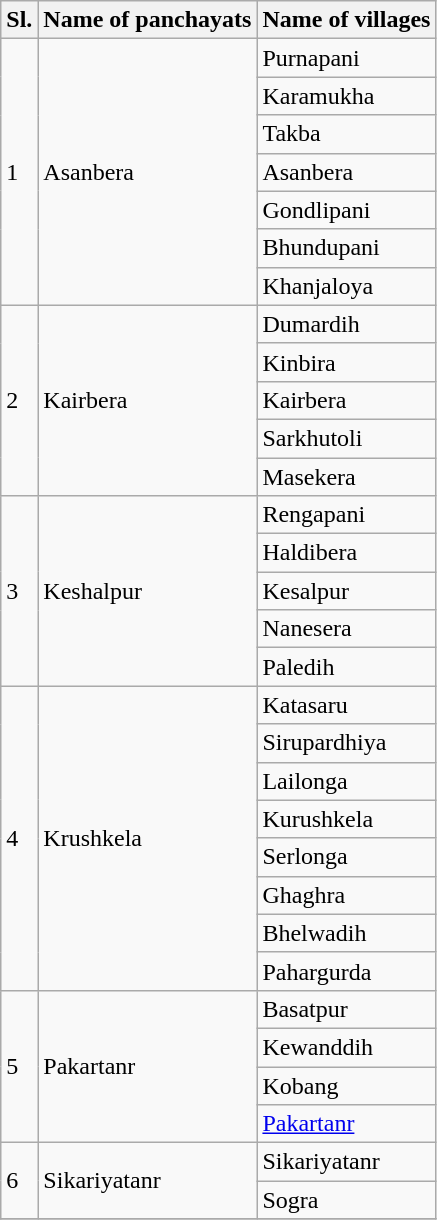<table class="wikitable plainrowheaders sortable">
<tr>
<th scope="col">Sl.</th>
<th scope="col">Name of panchayats</th>
<th scope="col">Name of villages</th>
</tr>
<tr>
<td rowspan="7">1</td>
<td rowspan="7">Asanbera</td>
<td>Purnapani</td>
</tr>
<tr>
<td>Karamukha</td>
</tr>
<tr>
<td>Takba</td>
</tr>
<tr>
<td>Asanbera</td>
</tr>
<tr>
<td>Gondlipani</td>
</tr>
<tr>
<td>Bhundupani</td>
</tr>
<tr>
<td>Khanjaloya</td>
</tr>
<tr>
<td rowspan="5">2</td>
<td rowspan="5">Kairbera</td>
<td>Dumardih</td>
</tr>
<tr>
<td>Kinbira</td>
</tr>
<tr>
<td>Kairbera</td>
</tr>
<tr>
<td>Sarkhutoli</td>
</tr>
<tr>
<td>Masekera</td>
</tr>
<tr>
<td rowspan="5">3</td>
<td rowspan="5">Keshalpur</td>
<td>Rengapani</td>
</tr>
<tr>
<td>Haldibera</td>
</tr>
<tr>
<td>Kesalpur</td>
</tr>
<tr>
<td>Nanesera</td>
</tr>
<tr>
<td>Paledih</td>
</tr>
<tr>
<td rowspan="8">4</td>
<td rowspan="8">Krushkela</td>
<td>Katasaru</td>
</tr>
<tr>
<td>Sirupardhiya</td>
</tr>
<tr>
<td>Lailonga</td>
</tr>
<tr>
<td>Kurushkela</td>
</tr>
<tr>
<td>Serlonga</td>
</tr>
<tr>
<td>Ghaghra</td>
</tr>
<tr>
<td>Bhelwadih</td>
</tr>
<tr>
<td>Pahargurda</td>
</tr>
<tr>
<td rowspan="4">5</td>
<td rowspan="4">Pakartanr</td>
<td>Basatpur</td>
</tr>
<tr>
<td>Kewanddih</td>
</tr>
<tr>
<td>Kobang</td>
</tr>
<tr>
<td><a href='#'>Pakartanr</a></td>
</tr>
<tr>
<td rowspan="2">6</td>
<td rowspan="2">Sikariyatanr</td>
<td>Sikariyatanr</td>
</tr>
<tr>
<td>Sogra</td>
</tr>
<tr>
</tr>
</table>
